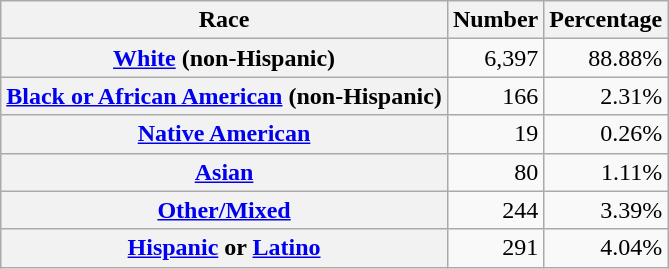<table class="wikitable" style="text-align:right">
<tr>
<th scope="col">Race</th>
<th scope="col">Number</th>
<th scope="col">Percentage</th>
</tr>
<tr>
<th scope="row"><a href='#'>White</a> (non-Hispanic)</th>
<td>6,397</td>
<td>88.88%</td>
</tr>
<tr>
<th scope="row"><a href='#'>Black or African American</a> (non-Hispanic)</th>
<td>166</td>
<td>2.31%</td>
</tr>
<tr>
<th scope="row"><a href='#'>Native American</a></th>
<td>19</td>
<td>0.26%</td>
</tr>
<tr>
<th scope="row"><a href='#'>Asian</a></th>
<td>80</td>
<td>1.11%</td>
</tr>
<tr>
<th scope="row"><a href='#'>Other/Mixed</a></th>
<td>244</td>
<td>3.39%</td>
</tr>
<tr>
<th scope="row"><a href='#'>Hispanic</a> or <a href='#'>Latino</a></th>
<td>291</td>
<td>4.04%</td>
</tr>
</table>
